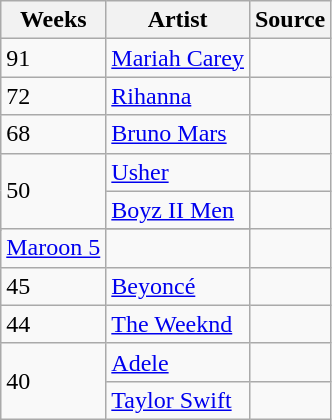<table class="wikitable">
<tr>
<th>Weeks</th>
<th>Artist</th>
<th>Source</th>
</tr>
<tr>
<td>91</td>
<td><a href='#'>Mariah Carey</a></td>
<td></td>
</tr>
<tr>
<td>72</td>
<td><a href='#'>Rihanna</a></td>
<td></td>
</tr>
<tr>
<td>68</td>
<td><a href='#'>Bruno Mars</a></td>
<td></td>
</tr>
<tr>
<td rowspan="3">50</td>
<td><a href='#'>Usher</a></td>
<td></td>
</tr>
<tr>
<td><a href='#'>Boyz II Men</a></td>
<td></td>
</tr>
<tr>
</tr>
<tr>
<td><a href='#'>Maroon 5</a></td>
<td></td>
</tr>
<tr>
<td>45</td>
<td><a href='#'>Beyoncé</a></td>
<td></td>
</tr>
<tr>
<td>44</td>
<td><a href='#'>The Weeknd</a></td>
<td></td>
</tr>
<tr>
<td rowspan="2">40</td>
<td><a href='#'>Adele</a></td>
<td></td>
</tr>
<tr>
<td><a href='#'>Taylor Swift</a></td>
<td></td>
</tr>
</table>
